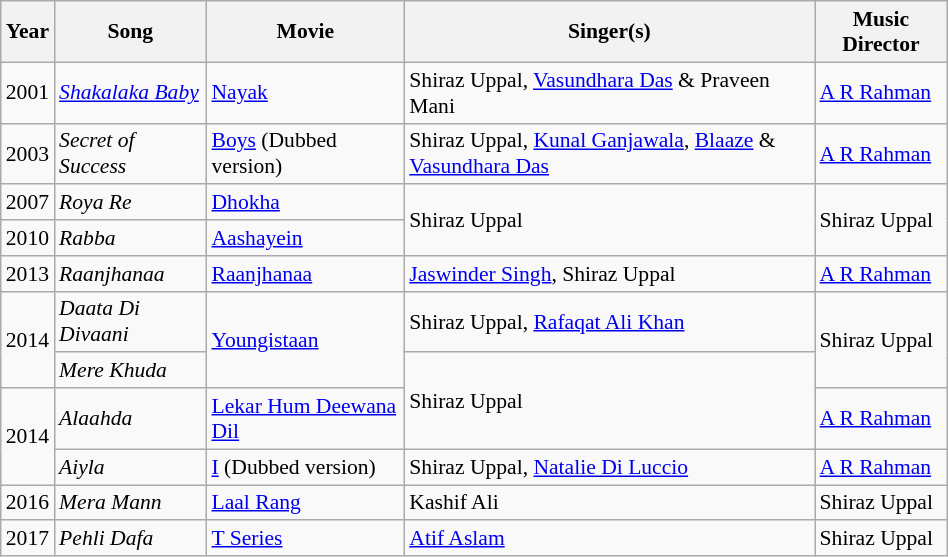<table class="wikitable sortable" width="50%" style="font-size: 90%;">
<tr>
<th>Year</th>
<th>Song</th>
<th>Movie</th>
<th>Singer(s)</th>
<th>Music Director</th>
</tr>
<tr>
<td>2001</td>
<td><em><a href='#'>Shakalaka Baby</a></em></td>
<td><a href='#'>Nayak</a></td>
<td>Shiraz Uppal, <a href='#'>Vasundhara Das</a> & Praveen Mani</td>
<td><a href='#'>A R Rahman</a></td>
</tr>
<tr>
<td>2003</td>
<td><em>Secret of Success</em></td>
<td><a href='#'>Boys</a> (Dubbed version)</td>
<td>Shiraz Uppal, <a href='#'>Kunal Ganjawala</a>, <a href='#'>Blaaze</a> & <a href='#'>Vasundhara Das</a></td>
<td><a href='#'>A R Rahman</a></td>
</tr>
<tr>
<td>2007</td>
<td><em>Roya Re</em></td>
<td><a href='#'>Dhokha</a></td>
<td rowspan="2">Shiraz Uppal</td>
<td rowspan="2">Shiraz Uppal</td>
</tr>
<tr>
<td>2010</td>
<td><em>Rabba</em></td>
<td><a href='#'>Aashayein</a></td>
</tr>
<tr>
<td>2013</td>
<td><em>Raanjhanaa</em></td>
<td><a href='#'>Raanjhanaa</a></td>
<td><a href='#'>Jaswinder Singh</a>, Shiraz Uppal</td>
<td><a href='#'>A R Rahman</a></td>
</tr>
<tr>
<td rowspan="2">2014</td>
<td><em>Daata Di Divaani</em></td>
<td rowspan=2><a href='#'>Youngistaan</a></td>
<td>Shiraz Uppal, <a href='#'>Rafaqat Ali Khan</a></td>
<td rowspan="2">Shiraz Uppal</td>
</tr>
<tr>
<td><em>Mere Khuda</em></td>
<td rowspan=2>Shiraz Uppal</td>
</tr>
<tr>
<td rowspan="2">2014</td>
<td><em>Alaahda</em></td>
<td><a href='#'>Lekar Hum Deewana Dil</a></td>
<td><a href='#'>A R Rahman</a></td>
</tr>
<tr>
<td><em>Aiyla</em></td>
<td><a href='#'>I</a> (Dubbed version)</td>
<td>Shiraz Uppal, <a href='#'>Natalie Di Luccio</a></td>
<td><a href='#'>A R Rahman</a></td>
</tr>
<tr>
<td>2016</td>
<td><em>Mera Mann</em></td>
<td><a href='#'>Laal Rang</a></td>
<td>Kashif Ali</td>
<td>Shiraz Uppal</td>
</tr>
<tr>
<td>2017</td>
<td><em>Pehli Dafa</em></td>
<td><a href='#'>T Series</a></td>
<td><a href='#'>Atif Aslam</a></td>
<td>Shiraz Uppal</td>
</tr>
</table>
